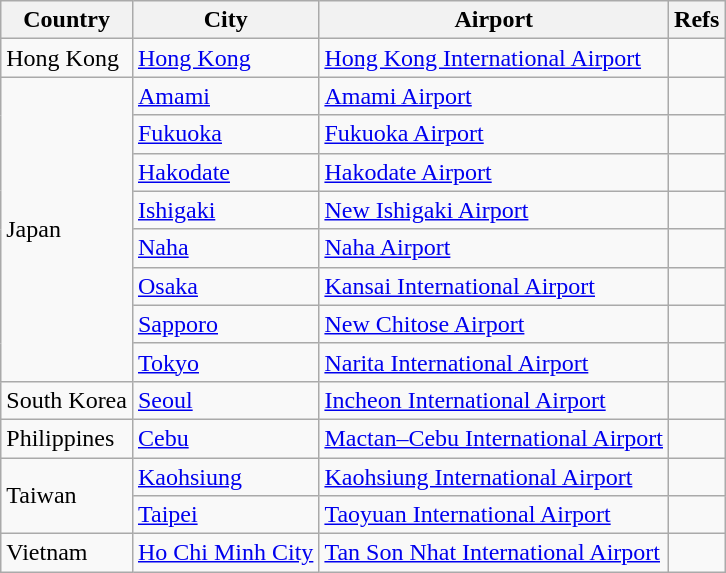<table class="sortable wikitable">
<tr>
<th>Country</th>
<th>City</th>
<th>Airport</th>
<th>Refs</th>
</tr>
<tr>
<td>Hong Kong</td>
<td><a href='#'>Hong Kong</a></td>
<td><a href='#'>Hong Kong International Airport</a></td>
<td align=center></td>
</tr>
<tr>
<td rowspan="8">Japan</td>
<td><a href='#'>Amami</a></td>
<td><a href='#'>Amami Airport</a></td>
<td align=center></td>
</tr>
<tr>
<td><a href='#'>Fukuoka</a></td>
<td><a href='#'>Fukuoka Airport</a></td>
<td align=center></td>
</tr>
<tr>
<td><a href='#'>Hakodate</a></td>
<td><a href='#'>Hakodate Airport</a></td>
<td align=center></td>
</tr>
<tr>
<td><a href='#'>Ishigaki</a></td>
<td><a href='#'>New Ishigaki Airport</a></td>
<td align=center></td>
</tr>
<tr>
<td><a href='#'>Naha</a></td>
<td><a href='#'>Naha Airport</a></td>
<td align=center></td>
</tr>
<tr>
<td><a href='#'>Osaka</a></td>
<td><a href='#'>Kansai International Airport</a></td>
<td align=center></td>
</tr>
<tr>
<td><a href='#'>Sapporo</a></td>
<td><a href='#'>New Chitose Airport</a></td>
<td align=center></td>
</tr>
<tr>
<td><a href='#'>Tokyo</a></td>
<td><a href='#'>Narita International Airport</a></td>
<td align=center></td>
</tr>
<tr>
<td>South Korea</td>
<td><a href='#'>Seoul</a></td>
<td><a href='#'>Incheon International Airport</a></td>
<td align=center></td>
</tr>
<tr>
<td>Philippines</td>
<td><a href='#'>Cebu</a></td>
<td><a href='#'>Mactan–Cebu International Airport</a></td>
<td></td>
</tr>
<tr>
<td rowspan="2">Taiwan</td>
<td><a href='#'>Kaohsiung</a></td>
<td><a href='#'>Kaohsiung International Airport</a></td>
<td align=center></td>
</tr>
<tr>
<td><a href='#'>Taipei</a></td>
<td><a href='#'>Taoyuan International Airport</a></td>
<td align=center></td>
</tr>
<tr>
<td>Vietnam</td>
<td><a href='#'>Ho Chi Minh City</a></td>
<td><a href='#'>Tan Son Nhat International Airport</a></td>
<td align=center></td>
</tr>
</table>
